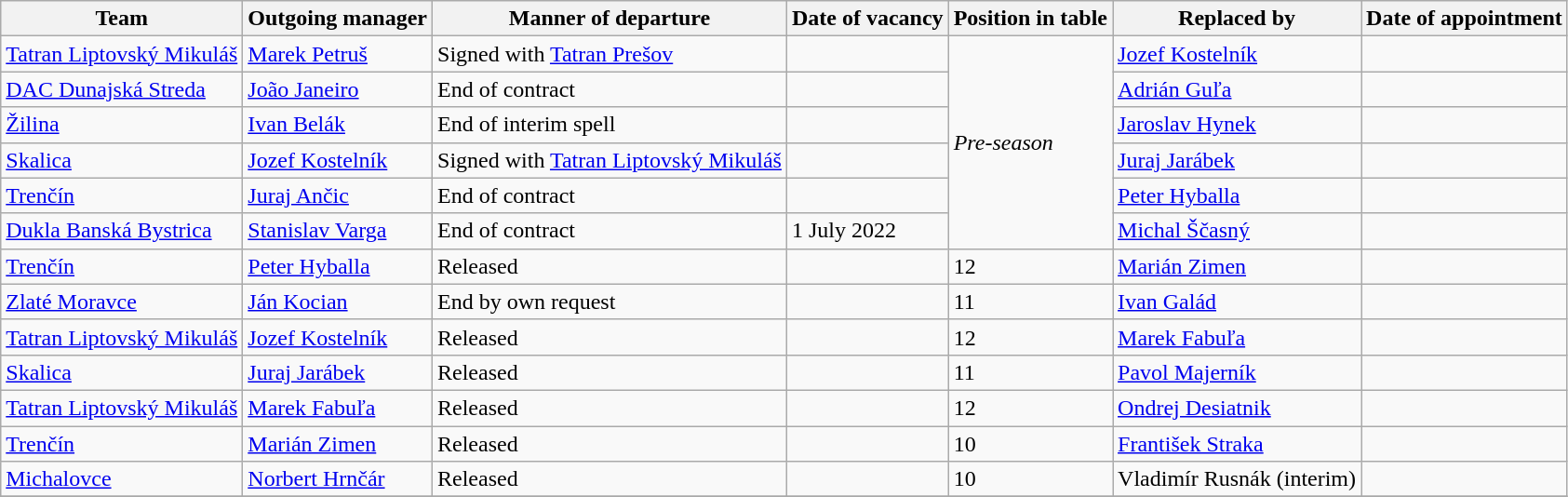<table class="wikitable sortable">
<tr>
<th>Team</th>
<th>Outgoing manager</th>
<th>Manner of departure</th>
<th>Date of vacancy</th>
<th>Position in table</th>
<th>Replaced by</th>
<th>Date of appointment</th>
</tr>
<tr>
<td><a href='#'>Tatran Liptovský Mikuláš</a></td>
<td> <a href='#'>Marek Petruš</a></td>
<td>Signed with <a href='#'>Tatran Prešov</a></td>
<td></td>
<td rowspan="6"><em>Pre-season</em></td>
<td> <a href='#'>Jozef Kostelník</a></td>
<td></td>
</tr>
<tr>
<td><a href='#'>DAC Dunajská Streda</a></td>
<td> <a href='#'>João Janeiro</a></td>
<td>End of contract</td>
<td></td>
<td> <a href='#'>Adrián Guľa</a></td>
<td></td>
</tr>
<tr>
<td><a href='#'>Žilina</a></td>
<td> <a href='#'>Ivan Belák</a></td>
<td>End of interim spell</td>
<td></td>
<td> <a href='#'>Jaroslav Hynek</a></td>
<td></td>
</tr>
<tr>
<td><a href='#'>Skalica</a></td>
<td> <a href='#'>Jozef Kostelník</a></td>
<td>Signed with <a href='#'>Tatran Liptovský Mikuláš</a></td>
<td></td>
<td> <a href='#'>Juraj Jarábek</a></td>
<td></td>
</tr>
<tr>
<td><a href='#'>Trenčín</a></td>
<td> <a href='#'>Juraj Ančic</a></td>
<td>End of contract</td>
<td></td>
<td> <a href='#'>Peter Hyballa</a></td>
<td></td>
</tr>
<tr>
<td><a href='#'>Dukla Banská Bystrica</a></td>
<td> <a href='#'>Stanislav Varga</a></td>
<td>End of contract</td>
<td>1 July 2022</td>
<td> <a href='#'>Michal Ščasný</a></td>
<td></td>
</tr>
<tr>
<td><a href='#'>Trenčín</a></td>
<td> <a href='#'>Peter Hyballa</a></td>
<td>Released</td>
<td></td>
<td>12</td>
<td> <a href='#'>Marián Zimen</a></td>
<td></td>
</tr>
<tr>
<td><a href='#'>Zlaté Moravce</a></td>
<td> <a href='#'>Ján Kocian</a></td>
<td>End by own request</td>
<td></td>
<td>11</td>
<td> <a href='#'>Ivan Galád</a></td>
<td></td>
</tr>
<tr>
<td><a href='#'>Tatran Liptovský Mikuláš</a></td>
<td> <a href='#'>Jozef Kostelník</a></td>
<td>Released</td>
<td></td>
<td>12</td>
<td> <a href='#'>Marek Fabuľa</a></td>
<td></td>
</tr>
<tr>
<td><a href='#'>Skalica</a></td>
<td> <a href='#'>Juraj Jarábek</a></td>
<td>Released</td>
<td></td>
<td>11</td>
<td> <a href='#'>Pavol Majerník</a></td>
<td></td>
</tr>
<tr>
<td><a href='#'>Tatran Liptovský Mikuláš</a></td>
<td> <a href='#'>Marek Fabuľa</a></td>
<td>Released</td>
<td></td>
<td>12</td>
<td> <a href='#'>Ondrej Desiatnik</a></td>
<td></td>
</tr>
<tr>
<td><a href='#'>Trenčín</a></td>
<td> <a href='#'>Marián Zimen</a></td>
<td>Released</td>
<td></td>
<td>10</td>
<td> <a href='#'>František Straka</a></td>
<td></td>
</tr>
<tr>
<td><a href='#'>Michalovce</a></td>
<td> <a href='#'>Norbert Hrnčár</a></td>
<td>Released</td>
<td></td>
<td>10</td>
<td> Vladimír Rusnák (interim)</td>
<td></td>
</tr>
<tr>
</tr>
</table>
